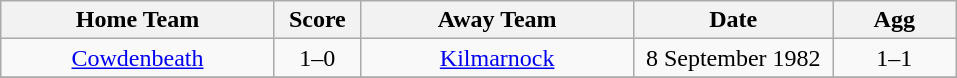<table class="wikitable" style="text-align:center;">
<tr>
<th width=175>Home Team</th>
<th width=50>Score</th>
<th width=175>Away Team</th>
<th width= 125>Date</th>
<th width= 75>Agg</th>
</tr>
<tr>
<td><a href='#'>Cowdenbeath</a></td>
<td>1–0</td>
<td><a href='#'>Kilmarnock</a></td>
<td>8 September 1982</td>
<td>1–1</td>
</tr>
<tr>
</tr>
</table>
